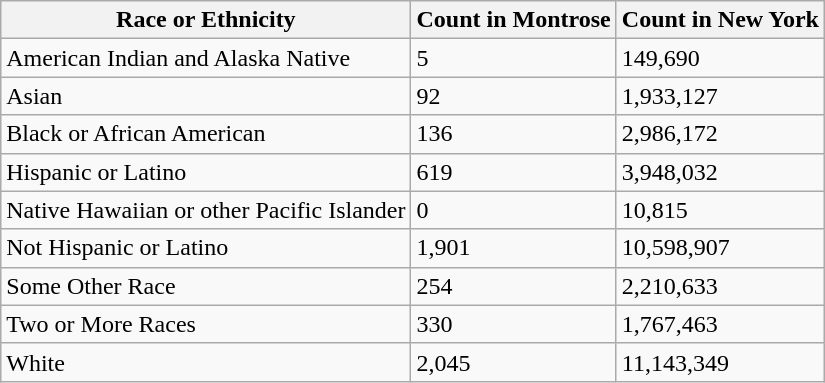<table class="wikitable">
<tr>
<th>Race or Ethnicity</th>
<th>Count in Montrose</th>
<th>Count in New York</th>
</tr>
<tr>
<td>American Indian and Alaska Native</td>
<td>5</td>
<td>149,690</td>
</tr>
<tr>
<td>Asian</td>
<td>92</td>
<td>1,933,127</td>
</tr>
<tr>
<td>Black or African American</td>
<td>136</td>
<td>2,986,172</td>
</tr>
<tr>
<td>Hispanic or Latino</td>
<td>619</td>
<td>3,948,032</td>
</tr>
<tr>
<td>Native Hawaiian or other Pacific Islander</td>
<td>0</td>
<td>10,815</td>
</tr>
<tr>
<td>Not Hispanic or Latino</td>
<td>1,901</td>
<td>10,598,907</td>
</tr>
<tr>
<td>Some Other Race</td>
<td>254</td>
<td>2,210,633</td>
</tr>
<tr>
<td>Two or More Races</td>
<td>330</td>
<td>1,767,463</td>
</tr>
<tr>
<td>White</td>
<td>2,045</td>
<td>11,143,349</td>
</tr>
</table>
